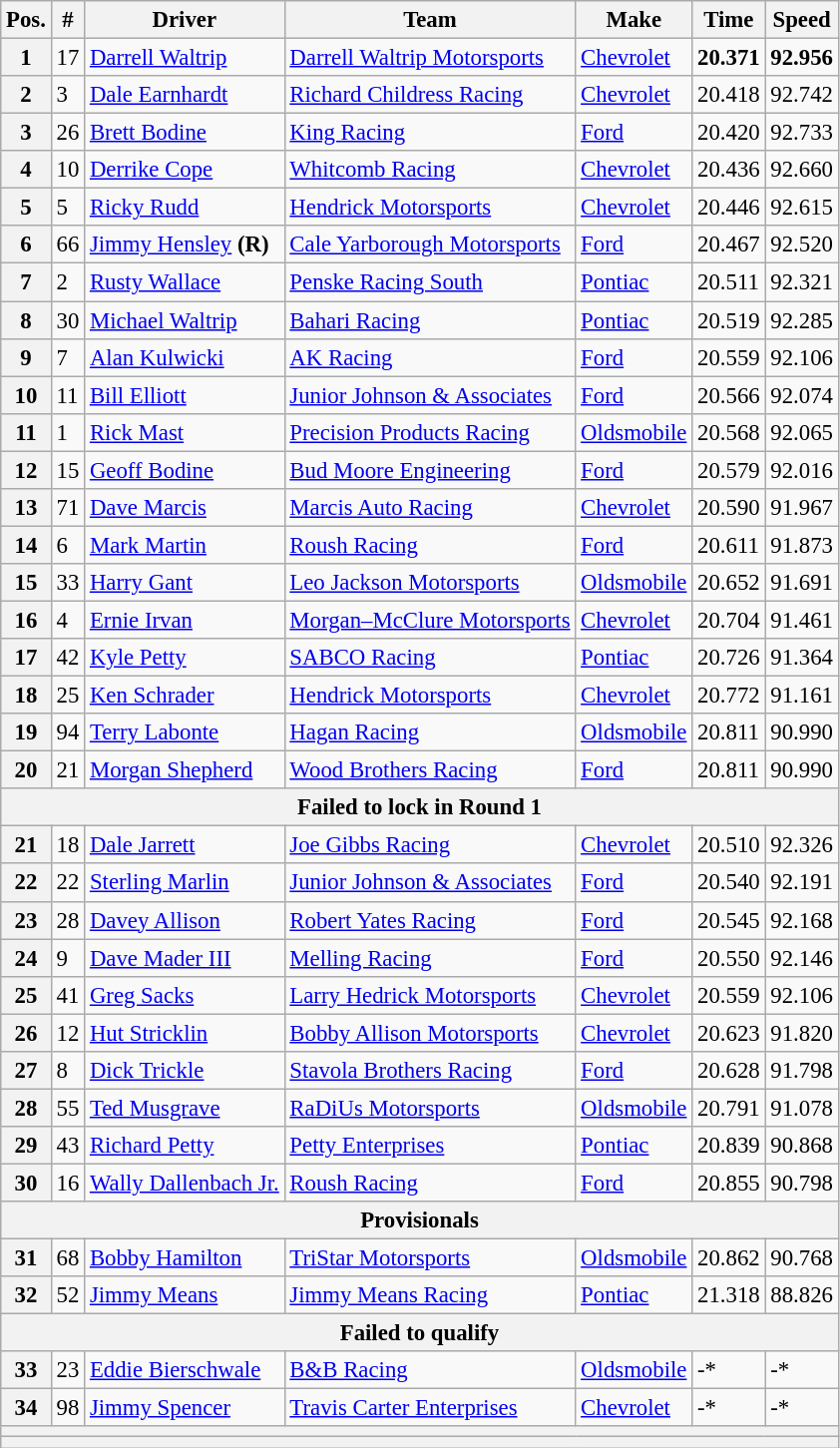<table class="wikitable" style="font-size:95%">
<tr>
<th>Pos.</th>
<th>#</th>
<th>Driver</th>
<th>Team</th>
<th>Make</th>
<th>Time</th>
<th>Speed</th>
</tr>
<tr>
<th>1</th>
<td>17</td>
<td><a href='#'>Darrell Waltrip</a></td>
<td><a href='#'>Darrell Waltrip Motorsports</a></td>
<td><a href='#'>Chevrolet</a></td>
<td><strong>20.371</strong></td>
<td><strong>92.956</strong></td>
</tr>
<tr>
<th>2</th>
<td>3</td>
<td><a href='#'>Dale Earnhardt</a></td>
<td><a href='#'>Richard Childress Racing</a></td>
<td><a href='#'>Chevrolet</a></td>
<td>20.418</td>
<td>92.742</td>
</tr>
<tr>
<th>3</th>
<td>26</td>
<td><a href='#'>Brett Bodine</a></td>
<td><a href='#'>King Racing</a></td>
<td><a href='#'>Ford</a></td>
<td>20.420</td>
<td>92.733</td>
</tr>
<tr>
<th>4</th>
<td>10</td>
<td><a href='#'>Derrike Cope</a></td>
<td><a href='#'>Whitcomb Racing</a></td>
<td><a href='#'>Chevrolet</a></td>
<td>20.436</td>
<td>92.660</td>
</tr>
<tr>
<th>5</th>
<td>5</td>
<td><a href='#'>Ricky Rudd</a></td>
<td><a href='#'>Hendrick Motorsports</a></td>
<td><a href='#'>Chevrolet</a></td>
<td>20.446</td>
<td>92.615</td>
</tr>
<tr>
<th>6</th>
<td>66</td>
<td><a href='#'>Jimmy Hensley</a> <strong>(R)</strong></td>
<td><a href='#'>Cale Yarborough Motorsports</a></td>
<td><a href='#'>Ford</a></td>
<td>20.467</td>
<td>92.520</td>
</tr>
<tr>
<th>7</th>
<td>2</td>
<td><a href='#'>Rusty Wallace</a></td>
<td><a href='#'>Penske Racing South</a></td>
<td><a href='#'>Pontiac</a></td>
<td>20.511</td>
<td>92.321</td>
</tr>
<tr>
<th>8</th>
<td>30</td>
<td><a href='#'>Michael Waltrip</a></td>
<td><a href='#'>Bahari Racing</a></td>
<td><a href='#'>Pontiac</a></td>
<td>20.519</td>
<td>92.285</td>
</tr>
<tr>
<th>9</th>
<td>7</td>
<td><a href='#'>Alan Kulwicki</a></td>
<td><a href='#'>AK Racing</a></td>
<td><a href='#'>Ford</a></td>
<td>20.559</td>
<td>92.106</td>
</tr>
<tr>
<th>10</th>
<td>11</td>
<td><a href='#'>Bill Elliott</a></td>
<td><a href='#'>Junior Johnson & Associates</a></td>
<td><a href='#'>Ford</a></td>
<td>20.566</td>
<td>92.074</td>
</tr>
<tr>
<th>11</th>
<td>1</td>
<td><a href='#'>Rick Mast</a></td>
<td><a href='#'>Precision Products Racing</a></td>
<td><a href='#'>Oldsmobile</a></td>
<td>20.568</td>
<td>92.065</td>
</tr>
<tr>
<th>12</th>
<td>15</td>
<td><a href='#'>Geoff Bodine</a></td>
<td><a href='#'>Bud Moore Engineering</a></td>
<td><a href='#'>Ford</a></td>
<td>20.579</td>
<td>92.016</td>
</tr>
<tr>
<th>13</th>
<td>71</td>
<td><a href='#'>Dave Marcis</a></td>
<td><a href='#'>Marcis Auto Racing</a></td>
<td><a href='#'>Chevrolet</a></td>
<td>20.590</td>
<td>91.967</td>
</tr>
<tr>
<th>14</th>
<td>6</td>
<td><a href='#'>Mark Martin</a></td>
<td><a href='#'>Roush Racing</a></td>
<td><a href='#'>Ford</a></td>
<td>20.611</td>
<td>91.873</td>
</tr>
<tr>
<th>15</th>
<td>33</td>
<td><a href='#'>Harry Gant</a></td>
<td><a href='#'>Leo Jackson Motorsports</a></td>
<td><a href='#'>Oldsmobile</a></td>
<td>20.652</td>
<td>91.691</td>
</tr>
<tr>
<th>16</th>
<td>4</td>
<td><a href='#'>Ernie Irvan</a></td>
<td><a href='#'>Morgan–McClure Motorsports</a></td>
<td><a href='#'>Chevrolet</a></td>
<td>20.704</td>
<td>91.461</td>
</tr>
<tr>
<th>17</th>
<td>42</td>
<td><a href='#'>Kyle Petty</a></td>
<td><a href='#'>SABCO Racing</a></td>
<td><a href='#'>Pontiac</a></td>
<td>20.726</td>
<td>91.364</td>
</tr>
<tr>
<th>18</th>
<td>25</td>
<td><a href='#'>Ken Schrader</a></td>
<td><a href='#'>Hendrick Motorsports</a></td>
<td><a href='#'>Chevrolet</a></td>
<td>20.772</td>
<td>91.161</td>
</tr>
<tr>
<th>19</th>
<td>94</td>
<td><a href='#'>Terry Labonte</a></td>
<td><a href='#'>Hagan Racing</a></td>
<td><a href='#'>Oldsmobile</a></td>
<td>20.811</td>
<td>90.990</td>
</tr>
<tr>
<th>20</th>
<td>21</td>
<td><a href='#'>Morgan Shepherd</a></td>
<td><a href='#'>Wood Brothers Racing</a></td>
<td><a href='#'>Ford</a></td>
<td>20.811</td>
<td>90.990</td>
</tr>
<tr>
<th colspan="7">Failed to lock in Round 1</th>
</tr>
<tr>
<th>21</th>
<td>18</td>
<td><a href='#'>Dale Jarrett</a></td>
<td><a href='#'>Joe Gibbs Racing</a></td>
<td><a href='#'>Chevrolet</a></td>
<td>20.510</td>
<td>92.326</td>
</tr>
<tr>
<th>22</th>
<td>22</td>
<td><a href='#'>Sterling Marlin</a></td>
<td><a href='#'>Junior Johnson & Associates</a></td>
<td><a href='#'>Ford</a></td>
<td>20.540</td>
<td>92.191</td>
</tr>
<tr>
<th>23</th>
<td>28</td>
<td><a href='#'>Davey Allison</a></td>
<td><a href='#'>Robert Yates Racing</a></td>
<td><a href='#'>Ford</a></td>
<td>20.545</td>
<td>92.168</td>
</tr>
<tr>
<th>24</th>
<td>9</td>
<td><a href='#'>Dave Mader III</a></td>
<td><a href='#'>Melling Racing</a></td>
<td><a href='#'>Ford</a></td>
<td>20.550</td>
<td>92.146</td>
</tr>
<tr>
<th>25</th>
<td>41</td>
<td><a href='#'>Greg Sacks</a></td>
<td><a href='#'>Larry Hedrick Motorsports</a></td>
<td><a href='#'>Chevrolet</a></td>
<td>20.559</td>
<td>92.106</td>
</tr>
<tr>
<th>26</th>
<td>12</td>
<td><a href='#'>Hut Stricklin</a></td>
<td><a href='#'>Bobby Allison Motorsports</a></td>
<td><a href='#'>Chevrolet</a></td>
<td>20.623</td>
<td>91.820</td>
</tr>
<tr>
<th>27</th>
<td>8</td>
<td><a href='#'>Dick Trickle</a></td>
<td><a href='#'>Stavola Brothers Racing</a></td>
<td><a href='#'>Ford</a></td>
<td>20.628</td>
<td>91.798</td>
</tr>
<tr>
<th>28</th>
<td>55</td>
<td><a href='#'>Ted Musgrave</a></td>
<td><a href='#'>RaDiUs Motorsports</a></td>
<td><a href='#'>Oldsmobile</a></td>
<td>20.791</td>
<td>91.078</td>
</tr>
<tr>
<th>29</th>
<td>43</td>
<td><a href='#'>Richard Petty</a></td>
<td><a href='#'>Petty Enterprises</a></td>
<td><a href='#'>Pontiac</a></td>
<td>20.839</td>
<td>90.868</td>
</tr>
<tr>
<th>30</th>
<td>16</td>
<td><a href='#'>Wally Dallenbach Jr.</a></td>
<td><a href='#'>Roush Racing</a></td>
<td><a href='#'>Ford</a></td>
<td>20.855</td>
<td>90.798</td>
</tr>
<tr>
<th colspan="7">Provisionals</th>
</tr>
<tr>
<th>31</th>
<td>68</td>
<td><a href='#'>Bobby Hamilton</a></td>
<td><a href='#'>TriStar Motorsports</a></td>
<td><a href='#'>Oldsmobile</a></td>
<td>20.862</td>
<td>90.768</td>
</tr>
<tr>
<th>32</th>
<td>52</td>
<td><a href='#'>Jimmy Means</a></td>
<td><a href='#'>Jimmy Means Racing</a></td>
<td><a href='#'>Pontiac</a></td>
<td>21.318</td>
<td>88.826</td>
</tr>
<tr>
<th colspan="7">Failed to qualify</th>
</tr>
<tr>
<th>33</th>
<td>23</td>
<td><a href='#'>Eddie Bierschwale</a></td>
<td><a href='#'>B&B Racing</a></td>
<td><a href='#'>Oldsmobile</a></td>
<td>-*</td>
<td>-*</td>
</tr>
<tr>
<th>34</th>
<td>98</td>
<td><a href='#'>Jimmy Spencer</a></td>
<td><a href='#'>Travis Carter Enterprises</a></td>
<td><a href='#'>Chevrolet</a></td>
<td>-*</td>
<td>-*</td>
</tr>
<tr>
<th colspan="7"></th>
</tr>
<tr>
<th colspan="7"></th>
</tr>
</table>
